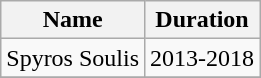<table class="wikitable">
<tr>
<th>Name</th>
<th>Duration</th>
</tr>
<tr>
<td>Spyros Soulis</td>
<td>2013-2018</td>
</tr>
<tr>
</tr>
</table>
